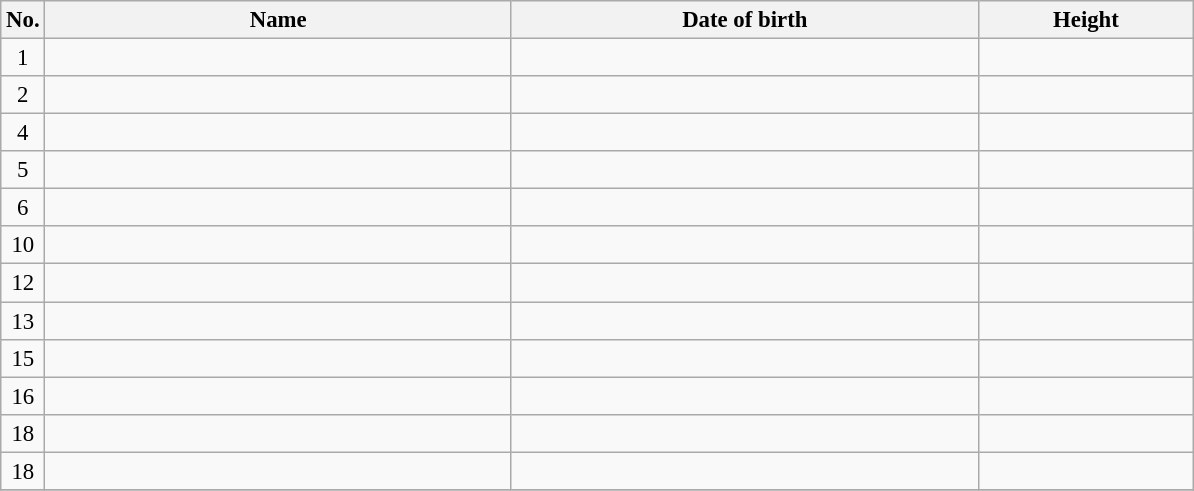<table class="wikitable sortable" style="font-size:95%; text-align:center;">
<tr>
<th>No.</th>
<th style="width:20em">Name</th>
<th style="width:20em">Date of birth</th>
<th style="width:9em">Height</th>
</tr>
<tr>
<td>1</td>
<td align=left> </td>
<td align=right></td>
<td></td>
</tr>
<tr>
<td>2</td>
<td align=left> </td>
<td align=right></td>
<td></td>
</tr>
<tr>
<td>4</td>
<td align=left> </td>
<td align=right></td>
<td></td>
</tr>
<tr>
<td>5</td>
<td align=left> </td>
<td align=right></td>
<td></td>
</tr>
<tr>
<td>6</td>
<td align=left> </td>
<td align=right></td>
<td></td>
</tr>
<tr>
<td>10</td>
<td align=left> </td>
<td align=right></td>
<td></td>
</tr>
<tr>
<td>12</td>
<td align=left> </td>
<td align=right></td>
<td></td>
</tr>
<tr>
<td>13</td>
<td align=left> </td>
<td align=right></td>
<td></td>
</tr>
<tr>
<td>15</td>
<td align=left> </td>
<td align=right></td>
<td></td>
</tr>
<tr>
<td>16</td>
<td align=left> </td>
<td align=right></td>
<td></td>
</tr>
<tr>
<td>18</td>
<td align=left> </td>
<td align=right></td>
<td></td>
</tr>
<tr>
<td>18</td>
<td align=left> </td>
<td align=right></td>
<td></td>
</tr>
<tr>
</tr>
</table>
